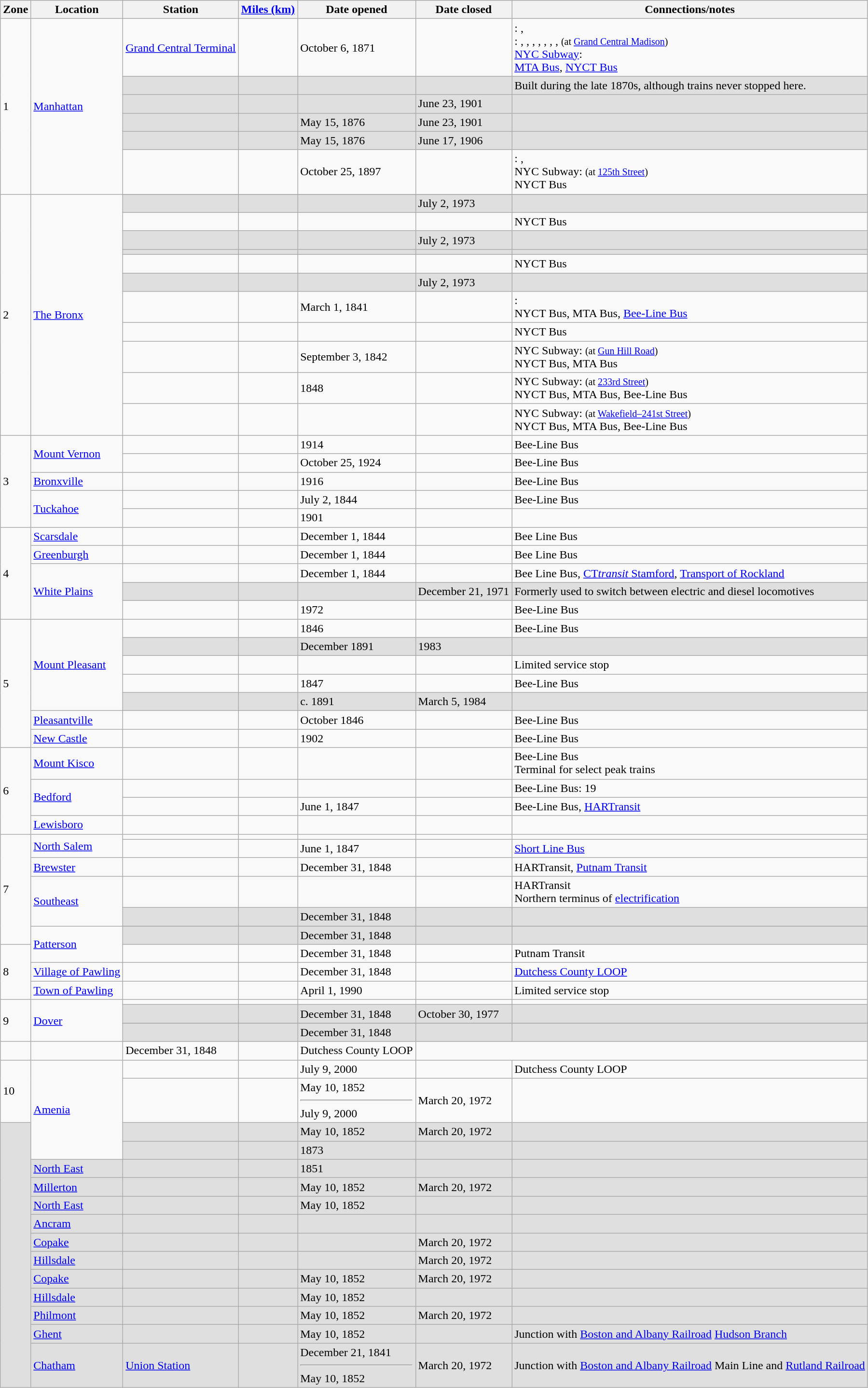<table class="wikitable">
<tr>
<th>Zone</th>
<th>Location</th>
<th>Station</th>
<th><a href='#'>Miles (km)</a></th>
<th>Date opened</th>
<th>Date closed</th>
<th>Connections/<wbr>notes</th>
</tr>
<tr>
<td rowspan=6>1</td>
<td rowspan=6><a href='#'>Manhattan</a></td>
<td><a href='#'>Grand Central Terminal</a> </td>
<td></td>
<td>October 6, 1871</td>
<td></td>
<td>: , <br>: , , , , , , ,  <small>(at <a href='#'>Grand Central Madison</a>)</small><br> <a href='#'>NYC Subway</a>: <br> <a href='#'>MTA Bus</a>, <a href='#'>NYCT Bus</a></td>
</tr>
<tr bgcolor=dfdfdf>
<td></td>
<td></td>
<td></td>
<td></td>
<td>Built during the late 1870s, although trains never stopped here.</td>
</tr>
<tr bgcolor=dfdfdf>
<td></td>
<td></td>
<td></td>
<td>June 23, 1901</td>
<td></td>
</tr>
<tr bgcolor=dfdfdf>
<td></td>
<td></td>
<td>May 15, 1876</td>
<td>June 23, 1901</td>
<td></td>
</tr>
<tr bgcolor=dfdfdf>
<td></td>
<td></td>
<td>May 15, 1876</td>
<td>June 17, 1906</td>
<td></td>
</tr>
<tr>
<td> </td>
<td></td>
<td>October 25, 1897</td>
<td></td>
<td>: , <br> NYC Subway:  <small>(at <a href='#'>125th Street</a>)</small><br> NYCT Bus</td>
</tr>
<tr>
<td rowspan=12>2</td>
<td rowspan=12><a href='#'>The Bronx</a></td>
</tr>
<tr bgcolor=dfdfdf>
<td></td>
<td></td>
<td></td>
<td>July 2, 1973</td>
<td></td>
</tr>
<tr>
<td></td>
<td></td>
<td></td>
<td></td>
<td> NYCT Bus</td>
</tr>
<tr bgcolor=dfdfdf>
<td></td>
<td></td>
<td></td>
<td>July 2, 1973</td>
<td></td>
</tr>
<tr bgcolor=dfdfdf>
<td></td>
<td></td>
<td></td>
<td></td>
<td></td>
</tr>
<tr>
<td></td>
<td></td>
<td></td>
<td></td>
<td> NYCT Bus</td>
</tr>
<tr bgcolor=dfdfdf>
<td></td>
<td></td>
<td></td>
<td>July 2, 1973</td>
<td></td>
</tr>
<tr>
<td> </td>
<td></td>
<td>March 1, 1841</td>
<td></td>
<td>: <br> NYCT Bus, MTA Bus, <a href='#'>Bee-Line Bus</a></td>
</tr>
<tr>
<td> </td>
<td></td>
<td></td>
<td></td>
<td> NYCT Bus</td>
</tr>
<tr>
<td></td>
<td></td>
<td>September 3, 1842</td>
<td></td>
<td> NYC Subway:  <small>(at <a href='#'>Gun Hill Road</a>)</small><br> NYCT Bus, MTA Bus</td>
</tr>
<tr>
<td></td>
<td></td>
<td>1848</td>
<td></td>
<td> NYC Subway:  <small>(at <a href='#'>233rd Street</a>)</small><br> NYCT Bus, MTA Bus, Bee-Line Bus</td>
</tr>
<tr>
<td></td>
<td></td>
<td></td>
<td></td>
<td> NYC Subway:  <small>(at <a href='#'>Wakefield–241st Street</a>)</small><br> NYCT Bus, MTA Bus, Bee-Line Bus</td>
</tr>
<tr>
<td rowspan=5>3</td>
<td rowspan=2><a href='#'>Mount Vernon</a></td>
<td> </td>
<td></td>
<td>1914</td>
<td></td>
<td> Bee-Line Bus</td>
</tr>
<tr>
<td> </td>
<td></td>
<td>October 25, 1924</td>
<td></td>
<td> Bee-Line Bus</td>
</tr>
<tr>
<td><a href='#'>Bronxville</a></td>
<td> </td>
<td></td>
<td>1916</td>
<td></td>
<td> Bee-Line Bus</td>
</tr>
<tr>
<td rowspan=2><a href='#'>Tuckahoe</a></td>
<td> </td>
<td></td>
<td>July 2, 1844</td>
<td></td>
<td> Bee-Line Bus</td>
</tr>
<tr>
<td> </td>
<td></td>
<td>1901</td>
<td></td>
<td></td>
</tr>
<tr>
<td rowspan=5>4</td>
<td><a href='#'>Scarsdale</a></td>
<td> </td>
<td></td>
<td>December 1, 1844</td>
<td></td>
<td> Bee Line Bus</td>
</tr>
<tr>
<td><a href='#'>Greenburgh</a></td>
<td> </td>
<td></td>
<td>December 1, 1844</td>
<td></td>
<td> Bee Line Bus</td>
</tr>
<tr>
<td rowspan=3><a href='#'>White Plains</a></td>
<td> </td>
<td></td>
<td>December 1, 1844</td>
<td></td>
<td> Bee Line Bus, <a href='#'>CT<em>transit</em> Stamford</a>, <a href='#'>Transport of Rockland</a></td>
</tr>
<tr bgcolor=dfdfdf>
<td></td>
<td></td>
<td></td>
<td>December 21, 1971</td>
<td>Formerly used to switch between electric and diesel locomotives</td>
</tr>
<tr>
<td> </td>
<td></td>
<td>1972</td>
<td></td>
<td> Bee-Line Bus</td>
</tr>
<tr>
<td rowspan=7>5</td>
<td rowspan=5><a href='#'>Mount Pleasant</a></td>
<td> </td>
<td></td>
<td>1846</td>
<td></td>
<td> Bee-Line Bus</td>
</tr>
<tr bgcolor=dfdfdf>
<td></td>
<td></td>
<td>December 1891</td>
<td>1983</td>
<td></td>
</tr>
<tr>
<td></td>
<td></td>
<td></td>
<td></td>
<td>Limited service stop</td>
</tr>
<tr>
<td> </td>
<td></td>
<td>1847</td>
<td></td>
<td> Bee-Line Bus</td>
</tr>
<tr bgcolor=dfdfdf>
<td></td>
<td></td>
<td>c. 1891</td>
<td>March 5, 1984</td>
<td></td>
</tr>
<tr>
<td><a href='#'>Pleasantville</a></td>
<td> </td>
<td></td>
<td>October 1846</td>
<td></td>
<td> Bee-Line Bus</td>
</tr>
<tr>
<td><a href='#'>New Castle</a></td>
<td> </td>
<td></td>
<td>1902</td>
<td></td>
<td> Bee-Line Bus</td>
</tr>
<tr>
<td rowspan=4>6</td>
<td><a href='#'>Mount Kisco</a></td>
<td> </td>
<td></td>
<td></td>
<td></td>
<td> Bee-Line Bus<br>Terminal for select peak trains</td>
</tr>
<tr>
<td rowspan=2><a href='#'>Bedford</a></td>
<td> </td>
<td></td>
<td></td>
<td></td>
<td> Bee-Line Bus: 19</td>
</tr>
<tr>
<td> </td>
<td></td>
<td>June 1, 1847</td>
<td></td>
<td> Bee-Line Bus, <a href='#'>HARTransit</a></td>
</tr>
<tr>
<td><a href='#'>Lewisboro</a></td>
<td> </td>
<td></td>
<td></td>
<td></td>
<td></td>
</tr>
<tr>
<td rowspan=7>7</td>
<td rowspan=2><a href='#'>North Salem</a></td>
<td> </td>
<td></td>
<td></td>
<td></td>
<td></td>
</tr>
<tr>
<td> </td>
<td></td>
<td>June 1, 1847</td>
<td></td>
<td> <a href='#'>Short Line Bus</a></td>
</tr>
<tr>
<td><a href='#'>Brewster</a></td>
<td> </td>
<td></td>
<td>December 31, 1848</td>
<td></td>
<td> HARTransit, <a href='#'>Putnam Transit</a></td>
</tr>
<tr>
<td rowspan=2><a href='#'>Southeast</a></td>
<td> </td>
<td></td>
<td></td>
<td></td>
<td> HARTransit<br>Northern terminus of <a href='#'>electrification</a></td>
</tr>
<tr bgcolor=dfdfdf>
<td></td>
<td></td>
<td>December 31, 1848</td>
<td></td>
<td></td>
</tr>
<tr>
<td rowspan=3><a href='#'>Patterson</a></td>
</tr>
<tr bgcolor=dfdfdf>
<td></td>
<td></td>
<td>December 31, 1848</td>
<td></td>
<td></td>
</tr>
<tr>
<td rowspan=3>8</td>
<td> </td>
<td></td>
<td>December 31, 1848</td>
<td></td>
<td> Putnam Transit</td>
</tr>
<tr>
<td><a href='#'>Village of Pawling</a></td>
<td> </td>
<td></td>
<td>December 31, 1848</td>
<td></td>
<td> <a href='#'>Dutchess County LOOP</a></td>
</tr>
<tr>
<td><a href='#'>Town of Pawling</a></td>
<td></td>
<td></td>
<td>April 1, 1990</td>
<td></td>
<td>Limited service stop</td>
</tr>
<tr>
<td rowspan=4>9</td>
<td rowspan=4><a href='#'>Dover</a></td>
<td> </td>
<td></td>
<td></td>
<td></td>
<td></td>
</tr>
<tr bgcolor=dfdfdf>
<td></td>
<td></td>
<td>December 31, 1848</td>
<td>October 30, 1977</td>
<td></td>
</tr>
<tr>
</tr>
<tr bgcolor=dfdfdf>
<td></td>
<td></td>
<td>December 31, 1848</td>
<td></td>
<td></td>
</tr>
<tr>
<td> </td>
<td></td>
<td>December 31, 1848</td>
<td></td>
<td> Dutchess County LOOP</td>
</tr>
<tr>
<td rowspan=2>10</td>
<td rowspan=4><a href='#'>Amenia</a></td>
<td> </td>
<td></td>
<td>July 9, 2000</td>
<td></td>
<td> Dutchess County LOOP</td>
</tr>
<tr>
<td> </td>
<td></td>
<td>May 10, 1852<hr>July 9, 2000</td>
<td>March 20, 1972</td>
<td></td>
</tr>
<tr bgcolor=dfdfdf>
<td rowspan=14> </td>
<td></td>
<td></td>
<td>May 10, 1852</td>
<td>March 20, 1972</td>
<td></td>
</tr>
<tr bgcolor=dfdfdf>
<td></td>
<td></td>
<td>1873</td>
<td></td>
<td></td>
</tr>
<tr bgcolor=dfdfdf>
<td><a href='#'>North East</a></td>
<td></td>
<td></td>
<td>1851</td>
<td></td>
<td></td>
</tr>
<tr bgcolor=dfdfdf>
<td><a href='#'>Millerton</a></td>
<td></td>
<td></td>
<td>May 10, 1852</td>
<td>March 20, 1972</td>
<td></td>
</tr>
<tr bgcolor=dfdfdf>
<td><a href='#'>North East</a></td>
<td></td>
<td></td>
<td>May 10, 1852</td>
<td></td>
<td></td>
</tr>
<tr bgcolor=dfdfdf>
<td><a href='#'>Ancram</a></td>
<td></td>
<td></td>
<td></td>
<td></td>
<td></td>
</tr>
<tr bgcolor=dfdfdf>
<td><a href='#'>Copake</a></td>
<td></td>
<td></td>
<td></td>
<td>March 20, 1972</td>
<td></td>
</tr>
<tr bgcolor=dfdfdf>
<td><a href='#'>Hillsdale</a></td>
<td></td>
<td></td>
<td></td>
<td>March 20, 1972</td>
<td></td>
</tr>
<tr bgcolor=dfdfdf>
<td><a href='#'>Copake</a></td>
<td></td>
<td></td>
<td>May 10, 1852</td>
<td>March 20, 1972</td>
<td></td>
</tr>
<tr bgcolor=dfdfdf>
<td><a href='#'>Hillsdale</a></td>
<td></td>
<td></td>
<td>May 10, 1852</td>
<td></td>
<td></td>
</tr>
<tr bgcolor=dfdfdf>
<td><a href='#'>Philmont</a></td>
<td></td>
<td></td>
<td>May 10, 1852</td>
<td>March 20, 1972</td>
<td></td>
</tr>
<tr bgcolor=dfdfdf>
<td><a href='#'>Ghent</a></td>
<td></td>
<td></td>
<td>May 10, 1852</td>
<td></td>
<td>Junction with <a href='#'>Boston and Albany Railroad</a> <a href='#'>Hudson Branch</a></td>
</tr>
<tr bgcolor=dfdfdf>
<td><a href='#'>Chatham</a></td>
<td><a href='#'>Union Station</a></td>
<td></td>
<td>December 21, 1841<hr>May 10, 1852</td>
<td>March 20, 1972</td>
<td>Junction with <a href='#'>Boston and Albany Railroad</a> Main Line and <a href='#'>Rutland Railroad</a></td>
</tr>
</table>
